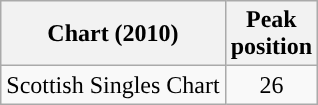<table class="wikitable">
<tr>
<th>Chart (2010)</th>
<th align="center">Peak<br>position</th>
</tr>
<tr>
<td>Scottish Singles Chart</td>
<td align="center">26</td>
</tr>
</table>
